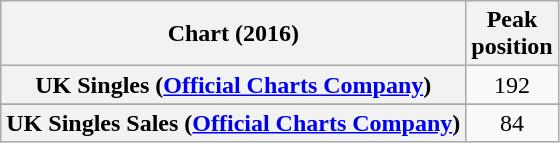<table class="wikitable sortable plainrowheaders">
<tr>
<th scope="col">Chart (2016)</th>
<th scope="col">Peak<br>position</th>
</tr>
<tr>
<th scope="row">UK Singles (<a href='#'>Official Charts Company</a>)</th>
<td style="text-align:center;">192</td>
</tr>
<tr>
</tr>
<tr>
<th scope="row">UK Singles Sales (<a href='#'>Official Charts Company</a>)</th>
<td style="text-align:center;">84</td>
</tr>
</table>
